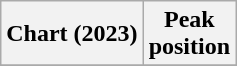<table class="wikitable plainrowheaders">
<tr>
<th scope="col">Chart (2023)</th>
<th scope="col">Peak<br>position</th>
</tr>
<tr>
</tr>
</table>
